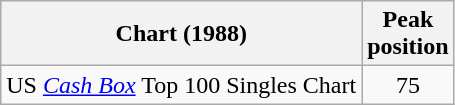<table class="wikitable sortable">
<tr>
<th>Chart (1988)</th>
<th>Peak<br>position</th>
</tr>
<tr>
<td align="left">US <em><a href='#'>Cash Box</a></em> Top 100 Singles Chart</td>
<td style="text-align:center;">75</td>
</tr>
</table>
